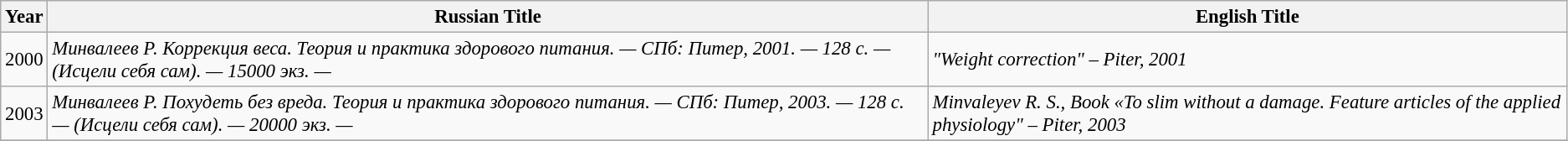<table class="wikitable" style="font-size: 95%;">
<tr>
<th>Year</th>
<th>Russian Title</th>
<th>English Title</th>
</tr>
<tr>
<td>2000</td>
<td><em>Минвалеев Р. Коррекция веса. Теория и практика здорового питания. — СПб: Питер, 2001. — 128 с. — (Исцели себя сам). — 15000 экз. — </em></td>
<td><em>"Weight correction" – Piter, 2001</em></td>
</tr>
<tr>
<td>2003</td>
<td><em>Минвалеев Р. Похудеть без вреда. Теория и практика здорового питания. — СПб: Питер, 2003. — 128 с. — (Исцели себя сам). — 20000 экз. — </em></td>
<td><em>Minvaleyev R. S., Book «To slim without a damage. Feature articles of the applied physiology"  – Piter, 2003</em></td>
</tr>
<tr>
</tr>
</table>
